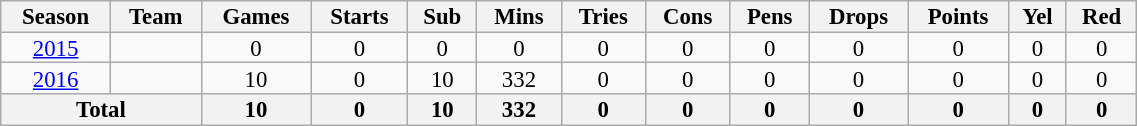<table class="wikitable" style="text-align:center; line-height:90%; font-size:95%; width:60%;">
<tr>
<th>Season</th>
<th>Team</th>
<th>Games</th>
<th>Starts</th>
<th>Sub</th>
<th>Mins</th>
<th>Tries</th>
<th>Cons</th>
<th>Pens</th>
<th>Drops</th>
<th>Points</th>
<th>Yel</th>
<th>Red</th>
</tr>
<tr>
<td><a href='#'>2015</a></td>
<td></td>
<td>0</td>
<td>0</td>
<td>0</td>
<td>0</td>
<td>0</td>
<td>0</td>
<td>0</td>
<td>0</td>
<td>0</td>
<td>0</td>
<td>0</td>
</tr>
<tr>
<td><a href='#'>2016</a></td>
<td></td>
<td>10</td>
<td>0</td>
<td>10</td>
<td>332</td>
<td>0</td>
<td>0</td>
<td>0</td>
<td>0</td>
<td>0</td>
<td>0</td>
<td>0</td>
</tr>
<tr>
<th colspan="2">Total</th>
<th>10</th>
<th>0</th>
<th>10</th>
<th>332</th>
<th>0</th>
<th>0</th>
<th>0</th>
<th>0</th>
<th>0</th>
<th>0</th>
<th>0</th>
</tr>
</table>
